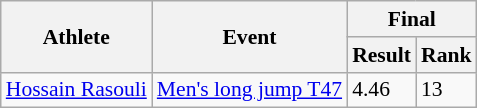<table class=wikitable style="font-size:90%">
<tr>
<th rowspan="2">Athlete</th>
<th rowspan="2">Event</th>
<th colspan="2">Final</th>
</tr>
<tr>
<th>Result</th>
<th>Rank</th>
</tr>
<tr>
<td><a href='#'>Hossain Rasouli</a></td>
<td><a href='#'>Men's long jump T47</a></td>
<td>4.46</td>
<td>13</td>
</tr>
</table>
